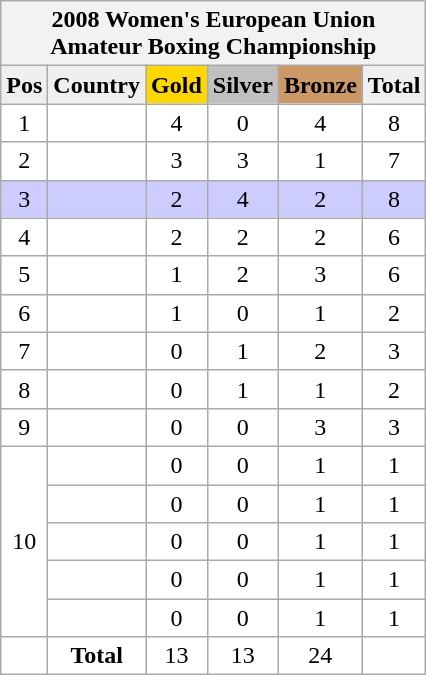<table class="wikitable">
<tr>
<th colspan=7 style="border-right:0px;";><strong>2008 Women's European Union<br>Amateur Boxing Championship</strong></th>
</tr>
<tr bgcolor="#efefef">
<td><strong>Pos</strong></td>
<td><strong>Country</strong></td>
<td bgcolor="gold"><strong>Gold</strong></td>
<td bgcolor="silver"><strong>Silver</strong></td>
<td bgcolor="CC9966"><strong>Bronze</strong></td>
<td><strong>Total</strong></td>
</tr>
<tr bgcolor="#FFFFFF" align="center">
<td>1</td>
<td align="left"></td>
<td>4</td>
<td>0</td>
<td>4</td>
<td>8</td>
</tr>
<tr bgcolor="#FFFFFF" align="center">
<td>2</td>
<td align="left"></td>
<td>3</td>
<td>3</td>
<td>1</td>
<td>7</td>
</tr>
<tr bgcolor="#CCCCFF" align="center">
<td>3</td>
<td align="left"></td>
<td>2</td>
<td>4</td>
<td>2</td>
<td>8</td>
</tr>
<tr bgcolor="#FFFFFF" align="center">
<td>4</td>
<td align="left"></td>
<td>2</td>
<td>2</td>
<td>2</td>
<td>6</td>
</tr>
<tr bgcolor="#FFFFFF" align="center">
<td>5</td>
<td align="left"></td>
<td>1</td>
<td>2</td>
<td>3</td>
<td>6</td>
</tr>
<tr bgcolor="#FFFFFF" align="center">
<td>6</td>
<td align="left"></td>
<td>1</td>
<td>0</td>
<td>1</td>
<td>2</td>
</tr>
<tr bgcolor="#FFFFFF" align="center">
<td>7</td>
<td align="left"></td>
<td>0</td>
<td>1</td>
<td>2</td>
<td>3</td>
</tr>
<tr bgcolor="#FFFFFF" align="center">
<td>8</td>
<td align="left"></td>
<td>0</td>
<td>1</td>
<td>1</td>
<td>2</td>
</tr>
<tr bgcolor="#FFFFFF" align="center">
<td>9</td>
<td align="left"></td>
<td>0</td>
<td>0</td>
<td>3</td>
<td>3</td>
</tr>
<tr bgcolor="#FFFFFF" align="center">
<td rowspan=5>10</td>
<td align="left"></td>
<td>0</td>
<td>0</td>
<td>1</td>
<td>1</td>
</tr>
<tr bgcolor="#FFFFFF" align="center">
<td align="left"></td>
<td>0</td>
<td>0</td>
<td>1</td>
<td>1</td>
</tr>
<tr bgcolor="#FFFFFF" align="center">
<td align="left"></td>
<td>0</td>
<td>0</td>
<td>1</td>
<td>1</td>
</tr>
<tr bgcolor="#FFFFFF" align="center">
<td align="left"></td>
<td>0</td>
<td>0</td>
<td>1</td>
<td>1</td>
</tr>
<tr bgcolor="#FFFFFF" align="center">
<td align="left"></td>
<td>0</td>
<td>0</td>
<td>1</td>
<td>1</td>
</tr>
<tr bgcolor="#FFFFFF" align="center">
<td></td>
<td align="center"><strong>Total</strong></td>
<td>13</td>
<td>13</td>
<td>24</td>
<td></td>
</tr>
</table>
